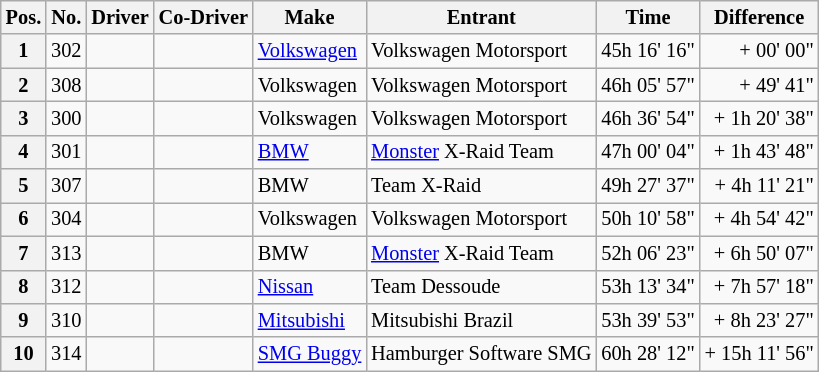<table class="wikitable" style="font-size:85%;">
<tr>
<th>Pos.</th>
<th>No.</th>
<th>Driver</th>
<th>Co-Driver</th>
<th>Make</th>
<th>Entrant</th>
<th>Time</th>
<th>Difference</th>
</tr>
<tr>
<th>1</th>
<td>302</td>
<td></td>
<td></td>
<td><a href='#'>Volkswagen</a></td>
<td>Volkswagen Motorsport</td>
<td>45h 16' 16"</td>
<td align=right>+ 00' 00"</td>
</tr>
<tr>
<th>2</th>
<td>308</td>
<td></td>
<td></td>
<td>Volkswagen</td>
<td>Volkswagen Motorsport</td>
<td>46h 05' 57"</td>
<td align=right>+ 49' 41"</td>
</tr>
<tr>
<th>3</th>
<td>300</td>
<td></td>
<td></td>
<td>Volkswagen</td>
<td>Volkswagen Motorsport</td>
<td>46h 36' 54"</td>
<td align=right>+ 1h 20' 38"</td>
</tr>
<tr>
<th>4</th>
<td>301</td>
<td></td>
<td></td>
<td><a href='#'>BMW</a></td>
<td><a href='#'>Monster</a> X-Raid Team</td>
<td>47h 00' 04"</td>
<td align=right>+ 1h 43' 48"</td>
</tr>
<tr>
<th>5</th>
<td>307</td>
<td></td>
<td></td>
<td>BMW</td>
<td>Team X-Raid</td>
<td>49h 27' 37"</td>
<td align=right>+ 4h 11' 21"</td>
</tr>
<tr>
<th>6</th>
<td>304</td>
<td></td>
<td></td>
<td>Volkswagen</td>
<td>Volkswagen Motorsport</td>
<td>50h 10' 58"</td>
<td align=right>+ 4h 54' 42"</td>
</tr>
<tr>
<th>7</th>
<td>313</td>
<td></td>
<td></td>
<td>BMW</td>
<td><a href='#'>Monster</a> X-Raid Team</td>
<td>52h 06' 23"</td>
<td align=right>+ 6h 50' 07"</td>
</tr>
<tr>
<th>8</th>
<td>312</td>
<td></td>
<td></td>
<td><a href='#'>Nissan</a></td>
<td>Team Dessoude</td>
<td>53h 13' 34"</td>
<td align=right>+ 7h 57' 18"</td>
</tr>
<tr>
<th>9</th>
<td>310</td>
<td></td>
<td></td>
<td><a href='#'>Mitsubishi</a></td>
<td>Mitsubishi Brazil</td>
<td>53h 39' 53"</td>
<td align=right>+ 8h 23' 27"</td>
</tr>
<tr>
<th>10</th>
<td>314</td>
<td></td>
<td></td>
<td><a href='#'>SMG Buggy</a></td>
<td>Hamburger Software SMG</td>
<td>60h 28' 12"</td>
<td align=right>+ 15h 11' 56"</td>
</tr>
</table>
